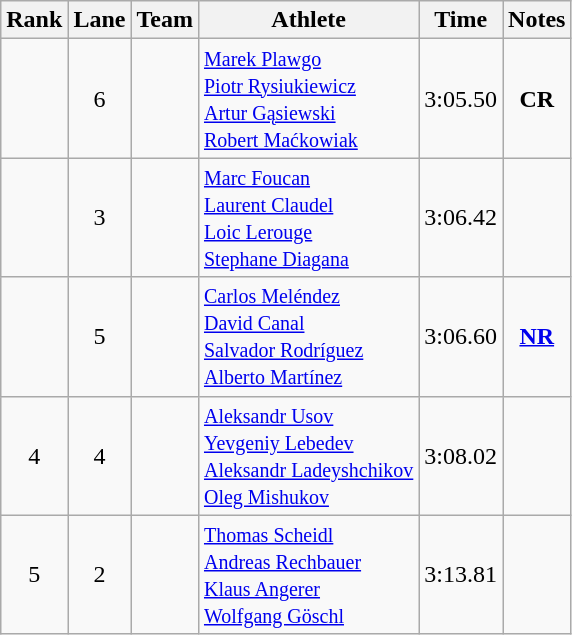<table class="wikitable sortable" style="text-align:center">
<tr>
<th>Rank</th>
<th>Lane</th>
<th>Team</th>
<th>Athlete</th>
<th>Time</th>
<th>Notes</th>
</tr>
<tr>
<td></td>
<td>6</td>
<td align=left></td>
<td align=left><small><a href='#'>Marek Plawgo</a><br><a href='#'>Piotr Rysiukiewicz</a><br><a href='#'>Artur Gąsiewski</a><br><a href='#'>Robert Maćkowiak</a></small></td>
<td>3:05.50</td>
<td><strong>CR</strong></td>
</tr>
<tr>
<td></td>
<td>3</td>
<td align=left></td>
<td align=left><small><a href='#'>Marc Foucan</a><br><a href='#'>Laurent Claudel</a><br><a href='#'>Loic Lerouge</a><br><a href='#'>Stephane Diagana</a></small></td>
<td>3:06.42</td>
<td></td>
</tr>
<tr>
<td></td>
<td>5</td>
<td align=left></td>
<td align=left><small><a href='#'>Carlos Meléndez</a><br><a href='#'>David Canal</a><br><a href='#'>Salvador Rodríguez</a><br><a href='#'>Alberto Martínez</a></small></td>
<td>3:06.60</td>
<td><strong><a href='#'>NR</a></strong></td>
</tr>
<tr>
<td>4</td>
<td>4</td>
<td align=left></td>
<td align=left><small><a href='#'>Aleksandr Usov</a><br><a href='#'>Yevgeniy Lebedev</a><br><a href='#'>Aleksandr Ladeyshchikov</a><br><a href='#'>Oleg Mishukov</a></small></td>
<td>3:08.02</td>
<td></td>
</tr>
<tr>
<td>5</td>
<td>2</td>
<td align=left></td>
<td align=left><small><a href='#'>Thomas Scheidl</a><br><a href='#'>Andreas Rechbauer</a><br><a href='#'>Klaus Angerer</a><br><a href='#'>Wolfgang Göschl</a></small></td>
<td>3:13.81</td>
<td></td>
</tr>
</table>
